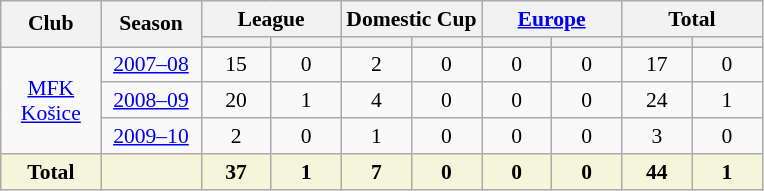<table class="wikitable" align=center style="font-size:90%; text-align: center;">
<tr>
<th width=60 rowspan="2">Club</th>
<th width=60 rowspan="2">Season</th>
<th width=80 colspan="2">League</th>
<th width=80 colspan="2">Domestic Cup</th>
<th width=80 colspan="2"><a href='#'>Europe</a></th>
<th width=80 colspan="2">Total</th>
</tr>
<tr align=center>
<th width=40 App></th>
<th width=40 abbr="Goals for"></th>
<th width=40 App></th>
<th width=40 abbr="Goals for"></th>
<th width=40 App></th>
<th width=40 abbr="Goals for"></th>
<th width=40 App></th>
<th width=40 abbr="Goals for"></th>
</tr>
<tr align=center>
<td rowspan="3" valign=center><a href='#'>MFK Košice</a></td>
<td><a href='#'>2007–08</a></td>
<td>15</td>
<td>0</td>
<td>2</td>
<td>0</td>
<td>0</td>
<td>0</td>
<td>17</td>
<td>0</td>
</tr>
<tr align=center>
<td><a href='#'>2008–09</a></td>
<td>20</td>
<td>1</td>
<td>4</td>
<td>0</td>
<td>0</td>
<td>0</td>
<td>24</td>
<td>1</td>
</tr>
<tr align=center>
<td><a href='#'>2009–10</a></td>
<td>2</td>
<td>0</td>
<td>1</td>
<td>0</td>
<td>0</td>
<td>0</td>
<td>3</td>
<td>0</td>
</tr>
<tr align=center>
<th align=left style="background:beige">Total</th>
<th align=left style="background:beige"></th>
<th align=left style="background:beige">37</th>
<th align=left style="background:beige">1</th>
<th align=left style="background:beige">7</th>
<th align=left style="background:beige">0</th>
<th align=left style="background:beige">0</th>
<th align=left style="background:beige">0</th>
<th align=left style="background:beige">44</th>
<th align=left style="background:beige">1</th>
</tr>
</table>
